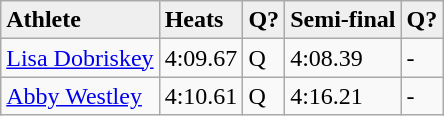<table class="wikitable">
<tr>
<td !align="center" bgcolor="efefef"><strong>Athlete</strong></td>
<td !align="center" bgcolor="efefef"><strong>Heats</strong></td>
<td !align="center" bgcolor="efefef"><strong>Q?</strong></td>
<td !align="center" bgcolor="efefef"><strong>Semi-final</strong></td>
<td !align="center" bgcolor="efefef"><strong>Q?</strong></td>
</tr>
<tr>
<td><a href='#'>Lisa Dobriskey</a></td>
<td>4:09.67</td>
<td>Q</td>
<td>4:08.39</td>
<td>-</td>
</tr>
<tr>
<td><a href='#'>Abby Westley</a></td>
<td>4:10.61</td>
<td>Q</td>
<td>4:16.21</td>
<td>-</td>
</tr>
</table>
